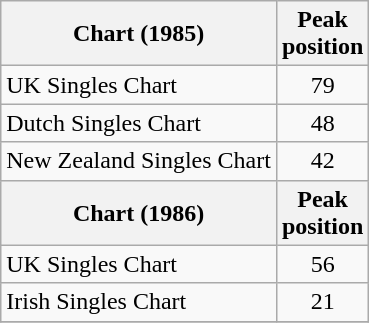<table class="wikitable">
<tr>
<th align="left">Chart (1985)</th>
<th align="left">Peak<br>position</th>
</tr>
<tr>
<td align="left">UK Singles Chart</td>
<td align="center">79</td>
</tr>
<tr>
<td align="left">Dutch Singles Chart</td>
<td align="center">48</td>
</tr>
<tr>
<td align="left">New Zealand Singles Chart</td>
<td align="center">42</td>
</tr>
<tr>
<th align="left">Chart (1986)</th>
<th align="left">Peak<br>position</th>
</tr>
<tr>
<td align="left">UK Singles Chart</td>
<td align="center">56</td>
</tr>
<tr>
<td align="left">Irish Singles Chart</td>
<td align="center">21</td>
</tr>
<tr>
</tr>
</table>
